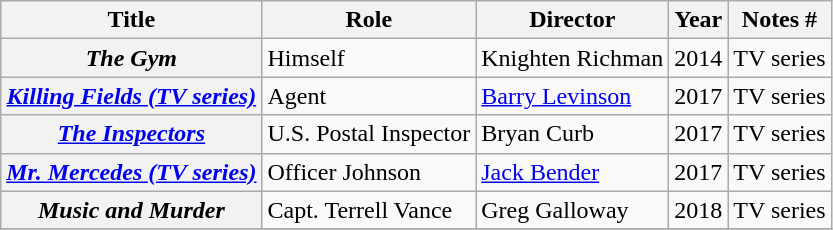<table class="wikitable plainrowheaders sortable">
<tr>
<th scope="col">Title</th>
<th scope="col">Role</th>
<th scope="col">Director</th>
<th scope="col">Year</th>
<th class="unsortable" scope="col">Notes #</th>
</tr>
<tr>
<th scope="row"><em>The Gym</em></th>
<td>Himself</td>
<td>Knighten Richman</td>
<td>2014</td>
<td>TV series</td>
</tr>
<tr>
<th scope="row"><em><a href='#'>Killing Fields (TV series)</a></em></th>
<td>Agent</td>
<td><a href='#'>Barry Levinson</a></td>
<td>2017</td>
<td>TV series</td>
</tr>
<tr>
<th scope="row"><em><a href='#'>The Inspectors</a></em></th>
<td>U.S. Postal Inspector</td>
<td>Bryan Curb</td>
<td>2017</td>
<td>TV series</td>
</tr>
<tr>
<th scope="row"><em><a href='#'>Mr. Mercedes (TV series)</a></em></th>
<td>Officer Johnson</td>
<td><a href='#'>Jack Bender</a></td>
<td>2017</td>
<td>TV series</td>
</tr>
<tr>
<th scope="row"><em>Music and Murder</em></th>
<td>Capt. Terrell Vance</td>
<td>Greg Galloway</td>
<td>2018</td>
<td>TV series</td>
</tr>
<tr>
</tr>
</table>
